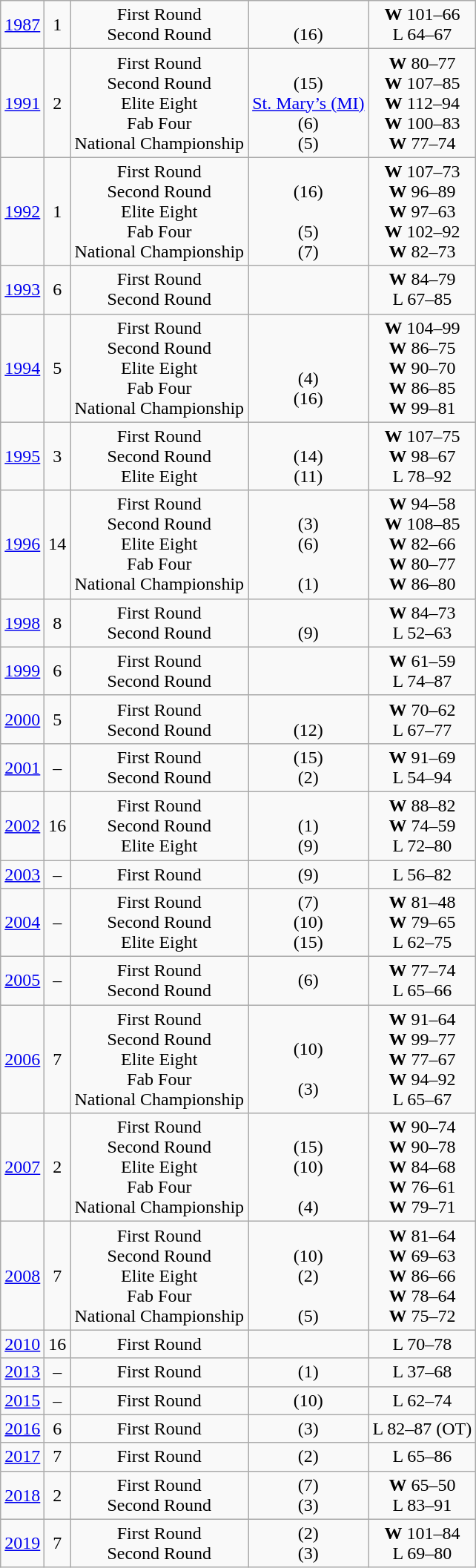<table class="wikitable">
<tr align="center">
<td><a href='#'>1987</a></td>
<td>1</td>
<td>First Round<br>Second Round</td>
<td><br> (16) </td>
<td><strong>W</strong> 101–66<br>L 64–67</td>
</tr>
<tr align="center">
<td><a href='#'>1991</a></td>
<td>2</td>
<td>First Round<br>Second Round<br>Elite Eight<br>Fab Four<br>National Championship</td>
<td><br> (15) <br><a href='#'>St. Mary’s (MI)</a><br> (6) <br> (5) </td>
<td><strong>W</strong> 80–77<br><strong>W</strong> 107–85<br><strong>W</strong> 112–94<br><strong>W</strong> 100–83<br><strong>W</strong> 77–74</td>
</tr>
<tr align="center">
<td><a href='#'>1992</a></td>
<td>1</td>
<td>First Round<br>Second Round<br>Elite Eight<br>Fab Four<br>National Championship</td>
<td><br> (16) <br><br> (5) <br> (7) </td>
<td><strong>W</strong> 107–73<br><strong>W</strong> 96–89<br><strong>W</strong> 97–63<br><strong>W</strong> 102–92<br><strong>W</strong> 82–73</td>
</tr>
<tr align="center">
<td><a href='#'>1993</a></td>
<td>6</td>
<td>First Round<br>Second Round</td>
<td><br></td>
<td><strong>W</strong> 84–79<br>L 67–85</td>
</tr>
<tr align="center">
<td><a href='#'>1994</a></td>
<td>5</td>
<td>First Round<br>Second Round<br>Elite Eight<br>Fab Four<br>National Championship</td>
<td><br><br> (4) <br> (16) <br></td>
<td><strong>W</strong> 104–99 <br><strong>W</strong> 86–75<br><strong>W</strong> 90–70<br><strong>W</strong> 86–85<br><strong>W</strong> 99–81</td>
</tr>
<tr align="center">
<td><a href='#'>1995</a></td>
<td>3</td>
<td>First Round<br>Second Round<br>Elite Eight</td>
<td><br> (14) <br> (11) </td>
<td><strong>W</strong> 107–75<br><strong>W</strong> 98–67 <br>L 78–92</td>
</tr>
<tr align="center">
<td><a href='#'>1996</a></td>
<td>14</td>
<td>First Round<br>Second Round<br>Elite Eight<br>Fab Four<br>National Championship</td>
<td><br> (3) <br> (6) <br><br> (1) </td>
<td><strong>W</strong> 94–58<br><strong>W</strong> 108–85<br><strong>W</strong> 82–66<br><strong>W</strong> 80–77<br><strong>W</strong> 86–80</td>
</tr>
<tr align="center">
<td><a href='#'>1998</a></td>
<td>8</td>
<td>First Round<br>Second Round</td>
<td><br> (9) </td>
<td><strong>W</strong> 84–73<br>L 52–63</td>
</tr>
<tr align="center">
<td><a href='#'>1999</a></td>
<td>6</td>
<td>First Round<br>Second Round</td>
<td><br></td>
<td><strong>W</strong> 61–59 <br>L 74–87</td>
</tr>
<tr align="center">
<td><a href='#'>2000</a></td>
<td>5</td>
<td>First Round<br>Second Round</td>
<td><br> (12) </td>
<td><strong>W</strong> 70–62 <br>L 67–77</td>
</tr>
<tr align="center">
<td><a href='#'>2001</a></td>
<td>–</td>
<td>First Round<br>Second Round</td>
<td>(15) <br>(2) </td>
<td><strong>W</strong> 91–69 <br>L 54–94</td>
</tr>
<tr align="center">
<td><a href='#'>2002</a></td>
<td>16</td>
<td>First Round<br>Second Round<br>Elite Eight</td>
<td><br> (1) <br> (9) </td>
<td><strong>W</strong> 88–82<br><strong>W</strong> 74–59 <br>L 72–80</td>
</tr>
<tr align="center">
<td><a href='#'>2003</a></td>
<td>–</td>
<td>First Round</td>
<td>(9) <br></td>
<td>L 56–82</td>
</tr>
<tr align="center">
<td><a href='#'>2004</a></td>
<td>–</td>
<td>First Round<br>Second Round<br>Elite Eight</td>
<td>(7) <br> (10) <br> (15) </td>
<td><strong>W</strong> 81–48 <br><strong>W</strong> 79–65 <br>L 62–75</td>
</tr>
<tr align="center">
<td><a href='#'>2005</a></td>
<td>–</td>
<td>First Round<br>Second Round</td>
<td>(6) <br></td>
<td><strong>W</strong> 77–74 <br>L 65–66</td>
</tr>
<tr align="center">
<td><a href='#'>2006</a></td>
<td>7</td>
<td>First Round<br>Second Round<br>Elite Eight<br>Fab Four<br>National Championship</td>
<td><br> (10) <br><br> (3) <br></td>
<td><strong>W</strong> 91–64 <br><strong>W</strong> 99–77<br><strong>W</strong> 77–67 <br><strong>W</strong> 94–92 <br>L 65–67</td>
</tr>
<tr align="center">
<td><a href='#'>2007</a></td>
<td>2</td>
<td>First Round<br>Second Round<br>Elite Eight<br>Fab Four<br>National Championship</td>
<td><br> (15) <br> (10) <br> <br> (4) </td>
<td><strong>W</strong> 90–74 <br><strong>W</strong> 90–78 <br><strong>W</strong> 84–68 <br><strong>W</strong> 76–61 <br><strong>W</strong> 79–71</td>
</tr>
<tr align="center">
<td><a href='#'>2008</a></td>
<td>7</td>
<td>First Round<br>Second Round<br>Elite Eight<br>Fab Four<br>National Championship</td>
<td><br> (10) <br> (2) <br> <br> (5) </td>
<td><strong>W</strong> 81–64 <br><strong>W</strong> 69–63 <br><strong>W</strong> 86–66 <br><strong>W</strong> 78–64 <br><strong>W</strong> 75–72</td>
</tr>
<tr align="center">
<td><a href='#'>2010</a></td>
<td>16</td>
<td>First Round</td>
<td></td>
<td>L 70–78</td>
</tr>
<tr align="center">
<td><a href='#'>2013</a></td>
<td>–</td>
<td>First Round</td>
<td>(1) </td>
<td>L 37–68</td>
</tr>
<tr align="center">
<td><a href='#'>2015</a></td>
<td>–</td>
<td>First Round</td>
<td>(10) </td>
<td>L 62–74</td>
</tr>
<tr align="center">
<td><a href='#'>2016</a></td>
<td>6</td>
<td>First Round</td>
<td>(3) </td>
<td>L 82–87 (OT)</td>
</tr>
<tr align="center">
<td><a href='#'>2017</a></td>
<td>7</td>
<td>First Round</td>
<td>(2) </td>
<td>L 65–86</td>
</tr>
<tr align="center">
<td><a href='#'>2018</a></td>
<td>2</td>
<td>First Round<br>Second Round</td>
<td>(7) <br> (3) </td>
<td><strong>W</strong> 65–50 <br>L 83–91</td>
</tr>
<tr align="center">
<td><a href='#'>2019</a></td>
<td>7</td>
<td>First Round<br>Second Round</td>
<td>(2) <br> (3) </td>
<td><strong>W</strong> 101–84 <br>L 69–80</td>
</tr>
</table>
